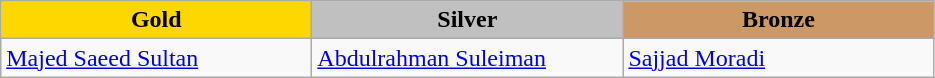<table class="wikitable" style="text-align:left">
<tr align="center">
<td width=200 bgcolor=gold><strong>Gold</strong></td>
<td width=200 bgcolor=silver><strong>Silver</strong></td>
<td width=200 bgcolor=CC9966><strong>Bronze</strong></td>
</tr>
<tr>
<td><a href='#'>Majed Saeed Sultan</a><br><em></em></td>
<td><a href='#'>Abdulrahman Suleiman</a><br><em></em></td>
<td><a href='#'>Sajjad Moradi</a><br><em></em></td>
</tr>
</table>
